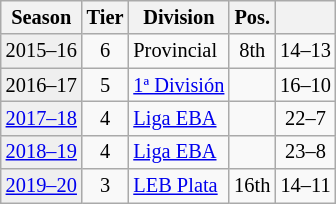<table class="wikitable" style="font-size:85%; text-align:center">
<tr>
<th>Season</th>
<th>Tier</th>
<th>Division</th>
<th>Pos.</th>
<th></th>
</tr>
<tr>
<td bgcolor=#efefef>2015–16</td>
<td>6</td>
<td align=left>Provincial</td>
<td>8th</td>
<td>14–13</td>
</tr>
<tr>
<td bgcolor=#efefef>2016–17</td>
<td>5</td>
<td align=left><a href='#'>1ª División</a></td>
<td></td>
<td>16–10</td>
</tr>
<tr>
<td bgcolor=#efefef><a href='#'>2017–18</a></td>
<td>4</td>
<td align=left><a href='#'>Liga EBA</a></td>
<td></td>
<td>22–7</td>
</tr>
<tr>
<td bgcolor=#efefef><a href='#'>2018–19</a></td>
<td>4</td>
<td align=left><a href='#'>Liga EBA</a></td>
<td></td>
<td>23–8</td>
</tr>
<tr>
<td bgcolor=#efefef><a href='#'>2019–20</a></td>
<td>3</td>
<td align=left><a href='#'>LEB Plata</a></td>
<td>16th</td>
<td>14–11</td>
</tr>
</table>
